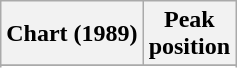<table class="wikitable sortable">
<tr>
<th align="left">Chart (1989)</th>
<th align="center">Peak<br>position</th>
</tr>
<tr>
</tr>
<tr>
</tr>
</table>
